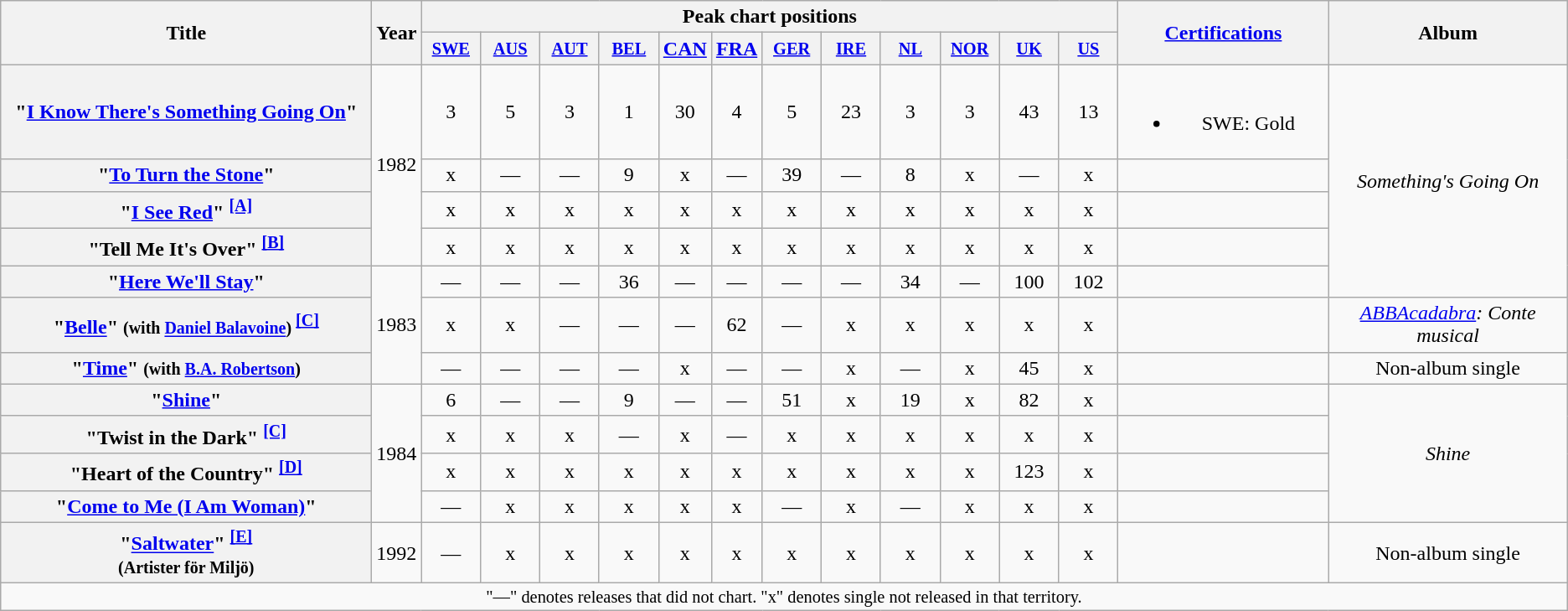<table class="wikitable plainrowheaders" style="text-align:center;">
<tr>
<th scope="col" rowspan="2" style="width:18em;">Title</th>
<th scope="col" rowspan="2">Year</th>
<th colspan="12" scope="col">Peak chart positions</th>
<th scope="col" rowspan="2" style="width:10em;"><a href='#'>Certifications</a></th>
<th scope="col" rowspan="2">Album</th>
</tr>
<tr>
<th scope="col" style="width:3em;font-size:85%;"><a href='#'>SWE</a><br></th>
<th scope="col" style="width:3em;font-size:85%;"><a href='#'>AUS</a><br></th>
<th scope="col" style="width:3em;font-size:85%;"><a href='#'>AUT</a><br></th>
<th scope="col" style="width:3em;font-size:85%;"><a href='#'>BEL</a><br></th>
<th><a href='#'>CAN</a><br></th>
<th><a href='#'>FRA</a><br></th>
<th scope="col" style="width:3em;font-size:85%;"><a href='#'>GER</a><br></th>
<th scope="col" style="width:3em;font-size:85%;"><a href='#'>IRE</a><br></th>
<th scope="col" style="width:3em;font-size:85%;"><a href='#'>NL</a><br></th>
<th scope="col" style="width:3em;font-size:85%;"><a href='#'>NOR</a><br></th>
<th scope="col" style="width:3em;font-size:85%;"><a href='#'>UK</a><br></th>
<th scope="col" style="width:3em;font-size:85%;"><a href='#'>US</a><br></th>
</tr>
<tr>
<th scope="row">"<a href='#'>I Know There's Something Going On</a>"</th>
<td rowspan="4">1982</td>
<td>3</td>
<td>5</td>
<td>3</td>
<td>1</td>
<td>30</td>
<td>4</td>
<td>5</td>
<td>23</td>
<td>3</td>
<td>3</td>
<td>43</td>
<td>13</td>
<td><br><ul><li>SWE: Gold</li></ul></td>
<td rowspan="5"><em>Something's Going On</em></td>
</tr>
<tr>
<th scope="row">"<a href='#'>To Turn the Stone</a>"</th>
<td>x</td>
<td>—</td>
<td>—</td>
<td>9</td>
<td>x</td>
<td>—</td>
<td>39</td>
<td>—</td>
<td>8</td>
<td>x</td>
<td>—</td>
<td>x</td>
<td></td>
</tr>
<tr>
<th scope="row">"<a href='#'>I See Red</a>" <sup><span></span><a href='#'><strong>[A]</strong></a></sup></th>
<td>x</td>
<td>x</td>
<td>x</td>
<td>x</td>
<td>x</td>
<td>x</td>
<td>x</td>
<td>x</td>
<td>x</td>
<td>x</td>
<td>x</td>
<td>x</td>
<td></td>
</tr>
<tr>
<th scope="row">"Tell Me It's Over" <sup><span></span><a href='#'><strong>[B]</strong></a></sup></th>
<td>x</td>
<td>x</td>
<td>x</td>
<td>x</td>
<td>x</td>
<td>x</td>
<td>x</td>
<td>x</td>
<td>x</td>
<td>x</td>
<td>x</td>
<td>x</td>
<td></td>
</tr>
<tr>
<th scope="row">"<a href='#'>Here We'll Stay</a>"</th>
<td rowspan="3">1983</td>
<td>—</td>
<td>—</td>
<td>—</td>
<td>36</td>
<td>—</td>
<td>—</td>
<td>—</td>
<td>—</td>
<td>34</td>
<td>—</td>
<td>100</td>
<td>102</td>
<td></td>
</tr>
<tr>
<th scope="row">"<a href='#'>Belle</a>" <small>(with <a href='#'>Daniel Balavoine</a>)</small><sup> <span></span><a href='#'><strong>[C]</strong></a></sup></th>
<td>x</td>
<td>x</td>
<td>—</td>
<td>—</td>
<td>—</td>
<td>62</td>
<td>—</td>
<td>x</td>
<td>x</td>
<td>x</td>
<td>x</td>
<td>x</td>
<td></td>
<td><em><a href='#'>ABBAcadabra</a>: Conte musical</em></td>
</tr>
<tr>
<th scope="row">"<a href='#'>Time</a>" <small>(with <a href='#'>B.A. Robertson</a>)</small></th>
<td>—</td>
<td>—</td>
<td>—</td>
<td>—</td>
<td>x</td>
<td>—</td>
<td>—</td>
<td>x</td>
<td>—</td>
<td>x</td>
<td>45</td>
<td>x</td>
<td></td>
<td>Non-album single</td>
</tr>
<tr>
<th scope="row">"<a href='#'>Shine</a>"</th>
<td rowspan="4">1984</td>
<td>6</td>
<td>—</td>
<td>—</td>
<td>9</td>
<td>—</td>
<td>—</td>
<td>51</td>
<td>x</td>
<td>19</td>
<td>x</td>
<td>82</td>
<td>x</td>
<td></td>
<td rowspan="4"><em>Shine</em></td>
</tr>
<tr>
<th scope="row">"Twist in the Dark" <sup><span></span><a href='#'><strong>[C]</strong></a></sup></th>
<td>x</td>
<td>x</td>
<td>x</td>
<td>—</td>
<td>x</td>
<td>—</td>
<td>x</td>
<td>x</td>
<td>x</td>
<td>x</td>
<td>x</td>
<td>x</td>
<td></td>
</tr>
<tr>
<th scope="row">"Heart of the Country" <sup><span></span><a href='#'><strong>[D]</strong></a></sup></th>
<td>x</td>
<td>x</td>
<td>x</td>
<td>x</td>
<td>x</td>
<td>x</td>
<td>x</td>
<td>x</td>
<td>x</td>
<td>x</td>
<td>123</td>
<td>x</td>
<td></td>
</tr>
<tr>
<th scope="row">"<a href='#'>Come to Me (I Am Woman)</a>"</th>
<td>—</td>
<td>x</td>
<td>x</td>
<td>x</td>
<td>x</td>
<td>x</td>
<td>—</td>
<td>x</td>
<td>—</td>
<td>x</td>
<td>x</td>
<td>x</td>
<td></td>
</tr>
<tr>
<th scope="row">"<a href='#'>Saltwater</a>" <sup><span></span><a href='#'><strong>[E]</strong></a></sup><br><small>(Artister för Miljö)</small></th>
<td>1992</td>
<td>—</td>
<td>x</td>
<td>x</td>
<td>x</td>
<td>x</td>
<td>x</td>
<td>x</td>
<td>x</td>
<td>x</td>
<td>x</td>
<td>x</td>
<td>x</td>
<td></td>
<td>Non-album single</td>
</tr>
<tr>
<td colspan="16" style="font-size: 85%" align="center">"—" denotes releases that did not chart. "x" denotes single not released in that territory.</td>
</tr>
</table>
